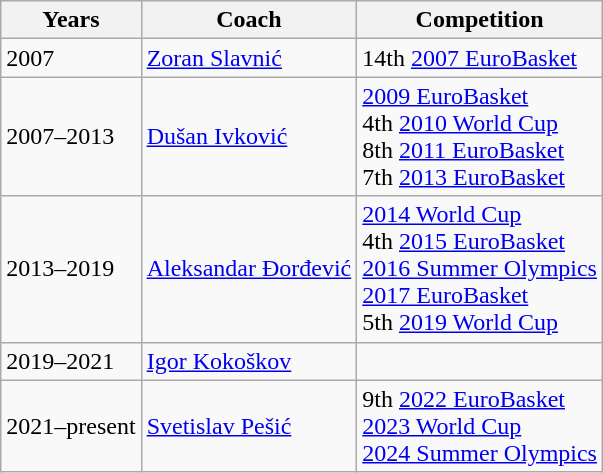<table class="wikitable">
<tr>
<th>Years</th>
<th>Coach</th>
<th>Competition</th>
</tr>
<tr>
<td>2007</td>
<td> <a href='#'>Zoran Slavnić</a></td>
<td>14th <a href='#'>2007 EuroBasket</a></td>
</tr>
<tr>
<td>2007–2013</td>
<td> <a href='#'>Dušan Ivković</a></td>
<td> <a href='#'>2009 EuroBasket</a> <br> 4th <a href='#'>2010 World Cup</a> <br> 8th <a href='#'>2011 EuroBasket</a> <br> 7th <a href='#'>2013 EuroBasket</a></td>
</tr>
<tr>
<td>2013–2019</td>
<td> <a href='#'>Aleksandar Đorđević</a></td>
<td> <a href='#'>2014 World Cup</a> <br> 4th <a href='#'>2015 EuroBasket</a> <br>  <a href='#'>2016 Summer Olympics</a> <br>  <a href='#'>2017 EuroBasket</a> <br> 5th <a href='#'>2019 World Cup</a></td>
</tr>
<tr>
<td>2019–2021</td>
<td> <a href='#'>Igor Kokoškov</a></td>
<td></td>
</tr>
<tr>
<td>2021–present</td>
<td> <a href='#'>Svetislav Pešić</a></td>
<td>9th <a href='#'>2022 EuroBasket</a><br>  <a href='#'>2023 World Cup</a><br>  <a href='#'>2024 Summer Olympics</a></td>
</tr>
</table>
